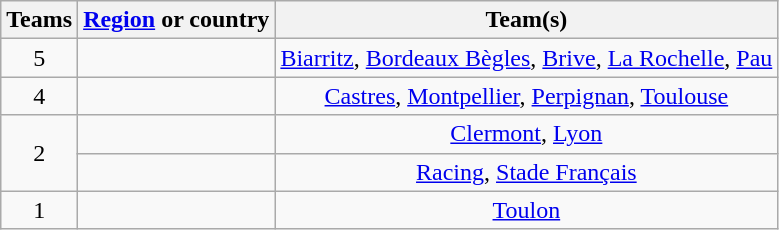<table class="wikitable" style="text-align:center">
<tr>
<th>Teams</th>
<th><a href='#'>Region</a> or country</th>
<th>Team(s)</th>
</tr>
<tr>
<td>5</td>
<td align="left"></td>
<td><a href='#'>Biarritz</a>, <a href='#'>Bordeaux Bègles</a>, <a href='#'>Brive</a>, <a href='#'>La Rochelle</a>, <a href='#'>Pau</a></td>
</tr>
<tr>
<td>4</td>
<td align="left"></td>
<td><a href='#'>Castres</a>, <a href='#'>Montpellier</a>, <a href='#'>Perpignan</a>, <a href='#'>Toulouse</a></td>
</tr>
<tr>
<td rowspan="2">2</td>
<td align="left"></td>
<td><a href='#'>Clermont</a>, <a href='#'>Lyon</a></td>
</tr>
<tr>
<td align="left"></td>
<td><a href='#'>Racing</a>, <a href='#'>Stade Français</a></td>
</tr>
<tr>
<td>1</td>
<td align="left"></td>
<td><a href='#'>Toulon</a></td>
</tr>
</table>
